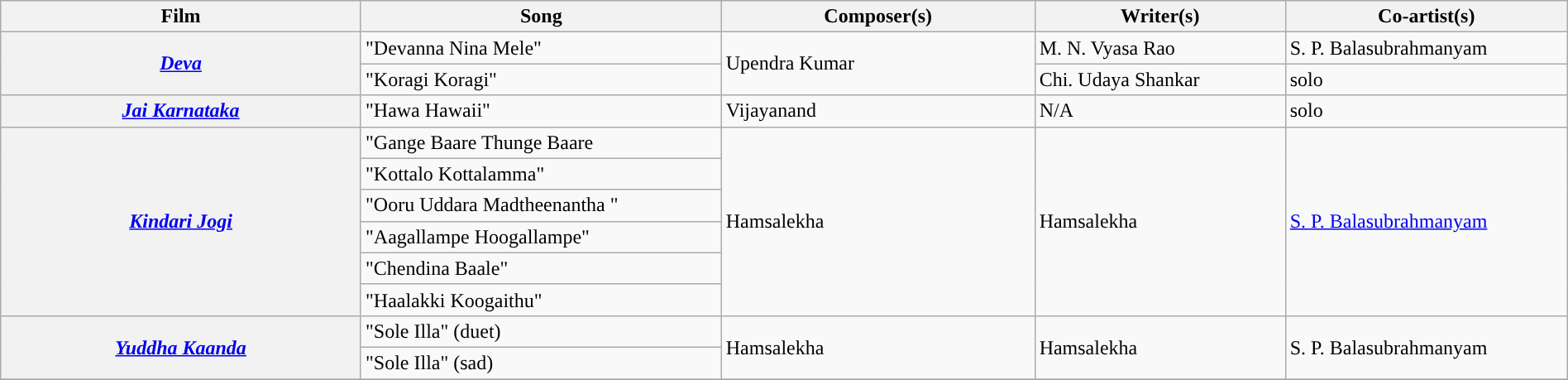<table class="wikitable plainrowheaders" width="100%" textcolor:#000;">
<tr style="background:#b0e0e66;">
<th scope="col" width=23%><strong>Film</strong></th>
<th scope="col" width=23%><strong>Song</strong></th>
<th scope="col" width=20%><strong>Composer(s)</strong></th>
<th scope="col" width=16%><strong>Writer(s)</strong></th>
<th scope="col" width=18%><strong>Co-artist(s)</strong></th>
</tr>
<tr>
<th Rowspan=2><em><a href='#'>Deva</a></em></th>
<td>"Devanna Nina Mele"</td>
<td rowspan=2>Upendra Kumar</td>
<td>M. N. Vyasa Rao</td>
<td>S. P. Balasubrahmanyam</td>
</tr>
<tr>
<td>"Koragi Koragi"</td>
<td>Chi. Udaya Shankar</td>
<td>solo</td>
</tr>
<tr>
<th><em><a href='#'>Jai Karnataka</a></em></th>
<td>"Hawa Hawaii"</td>
<td>Vijayanand</td>
<td>N/A</td>
<td>solo</td>
</tr>
<tr>
<th Rowspan=6><em><a href='#'>Kindari Jogi</a></em></th>
<td>"Gange Baare Thunge Baare</td>
<td rowspan=6>Hamsalekha</td>
<td Rowspan=6>Hamsalekha</td>
<td Rowspan=6><a href='#'>S. P. Balasubrahmanyam</a></td>
</tr>
<tr>
<td>"Kottalo Kottalamma"</td>
</tr>
<tr>
<td>"Ooru Uddara Madtheenantha "</td>
</tr>
<tr>
<td>"Aagallampe Hoogallampe"</td>
</tr>
<tr>
<td>"Chendina Baale"</td>
</tr>
<tr>
<td>"Haalakki Koogaithu"</td>
</tr>
<tr>
<th Rowspan=2><em><a href='#'>Yuddha Kaanda</a></em></th>
<td>"Sole Illa" (duet)</td>
<td Rowspan=2>Hamsalekha</td>
<td rowspan=2>Hamsalekha</td>
<td Rowspan=2>S. P. Balasubrahmanyam</td>
</tr>
<tr>
<td>"Sole Illa" (sad)</td>
</tr>
<tr>
</tr>
</table>
